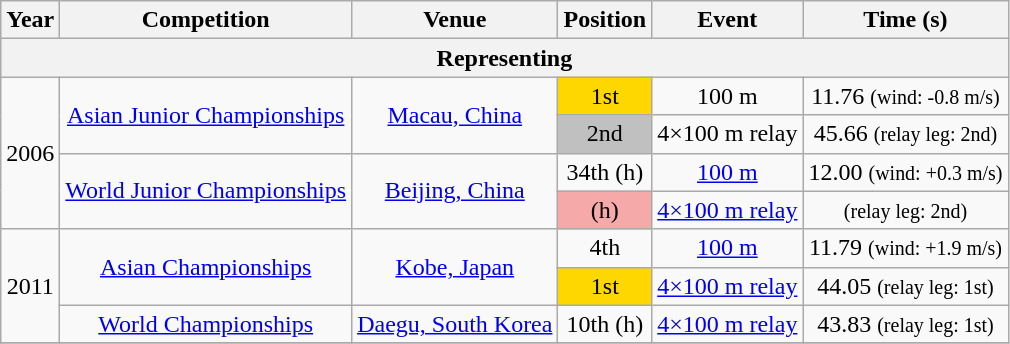<table class="wikitable sortable" style=text-align:center>
<tr>
<th>Year</th>
<th>Competition</th>
<th>Venue</th>
<th>Position</th>
<th>Event</th>
<th>Time (s)</th>
</tr>
<tr>
<th colspan="6">Representing </th>
</tr>
<tr>
<td rowspan=4>2006</td>
<td rowspan=2><a href='#'>Asian Junior Championships</a></td>
<td rowspan=2><a href='#'>Macau, China</a></td>
<td bgcolor="gold">1st</td>
<td>100 m</td>
<td>11.76 <small>(wind: -0.8 m/s)</small></td>
</tr>
<tr>
<td bgcolor="silver">2nd</td>
<td>4×100 m relay</td>
<td>45.66 <small>(relay leg: 2nd)</small></td>
</tr>
<tr>
<td rowspan=2><a href='#'>World Junior Championships</a></td>
<td rowspan=2><a href='#'>Beijing, China</a></td>
<td>34th (h)</td>
<td><a href='#'>100 m</a></td>
<td>12.00 <small>(wind: +0.3 m/s)</small></td>
</tr>
<tr>
<td bgcolor=f5a9a9> (h)</td>
<td><a href='#'>4×100 m relay</a></td>
<td> <small>(relay leg: 2nd)</small></td>
</tr>
<tr>
<td rowspan=3>2011</td>
<td rowspan=2><a href='#'>Asian Championships</a></td>
<td rowspan=2><a href='#'>Kobe, Japan</a></td>
<td>4th</td>
<td><a href='#'>100 m</a></td>
<td>11.79 <small>(wind: +1.9 m/s)</small></td>
</tr>
<tr>
<td bgcolor="gold">1st</td>
<td><a href='#'>4×100 m relay</a></td>
<td>44.05 <small>(relay leg: 1st)</small></td>
</tr>
<tr>
<td><a href='#'>World Championships</a></td>
<td><a href='#'>Daegu, South Korea</a></td>
<td>10th (h)</td>
<td><a href='#'>4×100 m relay</a></td>
<td>43.83 <small>(relay leg: 1st)</small></td>
</tr>
<tr>
</tr>
</table>
